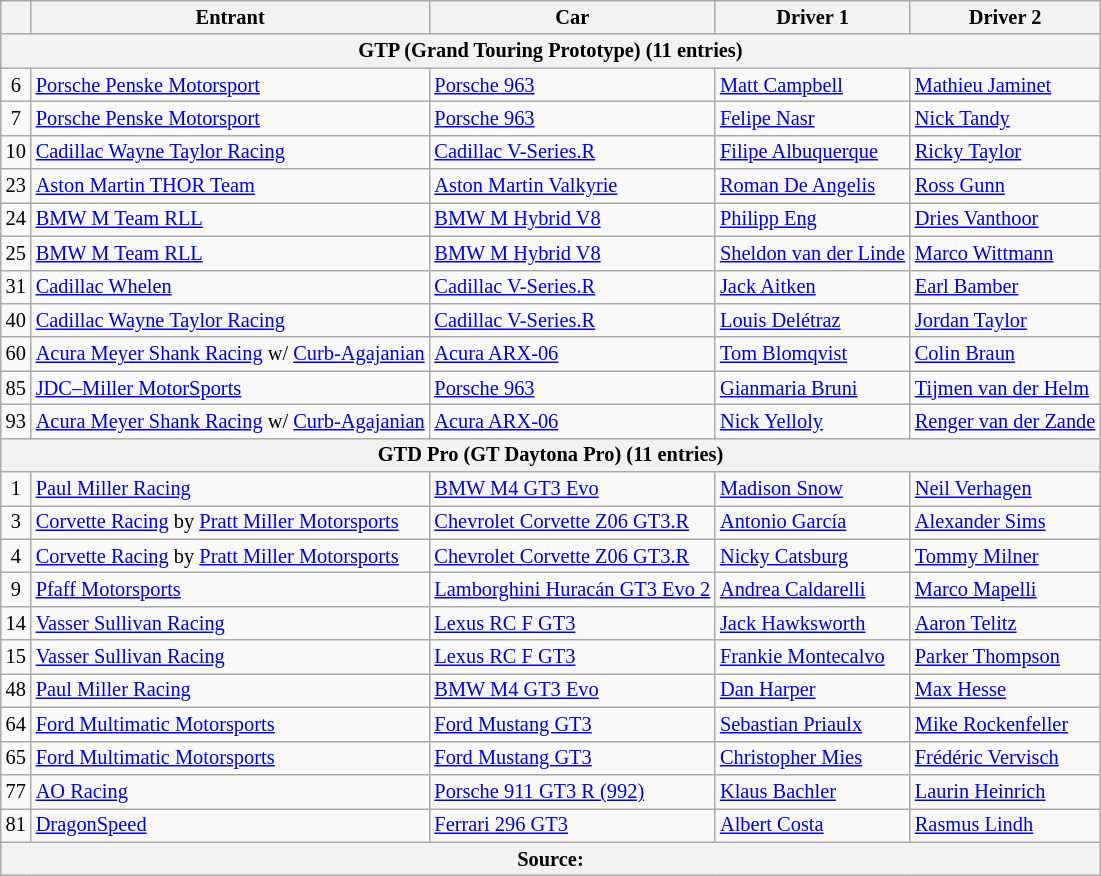<table class="wikitable" style="font-size: 85%;">
<tr>
<th></th>
<th>Entrant</th>
<th>Car</th>
<th>Driver 1</th>
<th>Driver 2</th>
</tr>
<tr>
<th colspan="6">GTP (Grand Touring Prototype) (11 entries)</th>
</tr>
<tr>
<td align=center>6</td>
<td> <a href='#'>Porsche Penske Motorsport</a></td>
<td><a href='#'>Porsche 963</a></td>
<td> <a href='#'>Matt Campbell</a></td>
<td> <a href='#'>Mathieu Jaminet</a></td>
</tr>
<tr>
<td align=center>7</td>
<td> <a href='#'>Porsche Penske Motorsport</a></td>
<td><a href='#'>Porsche 963</a></td>
<td> <a href='#'>Felipe Nasr</a></td>
<td> <a href='#'>Nick Tandy</a></td>
</tr>
<tr>
<td align=center>10</td>
<td> <a href='#'>Cadillac Wayne Taylor Racing</a></td>
<td><a href='#'>Cadillac V-Series.R</a></td>
<td> <a href='#'>Filipe Albuquerque</a></td>
<td> <a href='#'>Ricky Taylor</a></td>
</tr>
<tr>
<td align=center>23</td>
<td> <a href='#'>Aston Martin THOR Team</a></td>
<td><a href='#'>Aston Martin Valkyrie</a></td>
<td> <a href='#'>Roman De Angelis</a></td>
<td> <a href='#'>Ross Gunn</a></td>
</tr>
<tr>
<td align=center>24</td>
<td> <a href='#'>BMW M Team RLL</a></td>
<td><a href='#'>BMW M Hybrid V8</a></td>
<td> <a href='#'>Philipp Eng</a></td>
<td> <a href='#'>Dries Vanthoor</a></td>
</tr>
<tr>
<td align=center>25</td>
<td> <a href='#'>BMW M Team RLL</a></td>
<td><a href='#'>BMW M Hybrid V8</a></td>
<td nowrap> <a href='#'>Sheldon van der Linde</a></td>
<td> <a href='#'>Marco Wittmann</a></td>
</tr>
<tr>
<td align=center>31</td>
<td> <a href='#'>Cadillac Whelen</a></td>
<td><a href='#'>Cadillac V-Series.R</a></td>
<td> <a href='#'>Jack Aitken</a></td>
<td> <a href='#'>Earl Bamber</a></td>
</tr>
<tr>
<td align=center>40</td>
<td> <a href='#'>Cadillac Wayne Taylor Racing</a></td>
<td><a href='#'>Cadillac V-Series.R</a></td>
<td> <a href='#'>Louis Delétraz</a></td>
<td> <a href='#'>Jordan Taylor</a></td>
</tr>
<tr>
<td align=center>60</td>
<td nowrap> <a href='#'>Acura Meyer Shank Racing</a> w/ <a href='#'>Curb-Agajanian</a></td>
<td><a href='#'>Acura ARX-06</a></td>
<td> <a href='#'>Tom Blomqvist</a></td>
<td> <a href='#'>Colin Braun</a></td>
</tr>
<tr>
<td align=center>85</td>
<td> <a href='#'>JDC–Miller MotorSports</a></td>
<td><a href='#'>Porsche 963</a></td>
<td> <a href='#'>Gianmaria Bruni</a></td>
<td> <a href='#'>Tijmen van der Helm</a></td>
</tr>
<tr>
<td align=center>93</td>
<td> <a href='#'>Acura Meyer Shank Racing</a> w/ <a href='#'>Curb-Agajanian</a></td>
<td><a href='#'>Acura ARX-06</a></td>
<td> <a href='#'>Nick Yelloly</a></td>
<td nowrap> <a href='#'>Renger van der Zande</a></td>
</tr>
<tr>
<th colspan="6">GTD Pro (GT Daytona Pro) (11 entries)</th>
</tr>
<tr>
<td align=center>1</td>
<td> <a href='#'>Paul Miller Racing</a></td>
<td><a href='#'>BMW M4 GT3 Evo</a></td>
<td> <a href='#'>Madison Snow</a></td>
<td> <a href='#'>Neil Verhagen</a></td>
</tr>
<tr>
<td align=center>3</td>
<td> <a href='#'>Corvette Racing</a> by <a href='#'>Pratt Miller Motorsports</a></td>
<td><a href='#'>Chevrolet Corvette Z06 GT3.R</a></td>
<td> <a href='#'>Antonio García</a></td>
<td> <a href='#'>Alexander Sims</a></td>
</tr>
<tr>
<td align=center>4</td>
<td> <a href='#'>Corvette Racing</a> by <a href='#'>Pratt Miller Motorsports</a></td>
<td><a href='#'>Chevrolet Corvette Z06 GT3.R</a></td>
<td> <a href='#'>Nicky Catsburg</a></td>
<td> <a href='#'>Tommy Milner</a></td>
</tr>
<tr>
<td align=center>9</td>
<td> <a href='#'>Pfaff Motorsports</a></td>
<td><a href='#'>Lamborghini Huracán GT3 Evo 2</a></td>
<td> <a href='#'>Andrea Caldarelli</a></td>
<td> <a href='#'>Marco Mapelli</a></td>
</tr>
<tr>
<td align=center>14</td>
<td> <a href='#'>Vasser Sullivan Racing</a></td>
<td><a href='#'>Lexus RC F GT3</a></td>
<td> <a href='#'>Jack Hawksworth</a></td>
<td> <a href='#'>Aaron Telitz</a></td>
</tr>
<tr>
<td align=center>15</td>
<td> <a href='#'>Vasser Sullivan Racing</a></td>
<td><a href='#'>Lexus RC F GT3</a></td>
<td> <a href='#'>Frankie Montecalvo</a></td>
<td> <a href='#'>Parker Thompson</a></td>
</tr>
<tr>
<td align=center>48</td>
<td> <a href='#'>Paul Miller Racing</a></td>
<td><a href='#'>BMW M4 GT3 Evo</a></td>
<td> <a href='#'>Dan Harper</a></td>
<td> <a href='#'>Max Hesse</a></td>
</tr>
<tr>
<td align=center>64</td>
<td> <a href='#'>Ford Multimatic Motorsports</a></td>
<td><a href='#'>Ford Mustang GT3</a></td>
<td> <a href='#'>Sebastian Priaulx</a></td>
<td> <a href='#'>Mike Rockenfeller</a></td>
</tr>
<tr>
<td align=center>65</td>
<td> <a href='#'>Ford Multimatic Motorsports</a></td>
<td><a href='#'>Ford Mustang GT3</a></td>
<td> <a href='#'>Christopher Mies</a></td>
<td> <a href='#'>Frédéric Vervisch</a></td>
</tr>
<tr>
<td align=center>77</td>
<td> <a href='#'>AO Racing</a></td>
<td><a href='#'>Porsche 911 GT3 R (992)</a></td>
<td> <a href='#'>Klaus Bachler</a></td>
<td> <a href='#'>Laurin Heinrich</a></td>
</tr>
<tr>
<td align=center>81</td>
<td> <a href='#'>DragonSpeed</a></td>
<td><a href='#'>Ferrari 296 GT3</a></td>
<td> <a href='#'>Albert Costa</a></td>
<td> <a href='#'>Rasmus Lindh</a></td>
</tr>
<tr>
<th colspan="6">Source:</th>
</tr>
</table>
